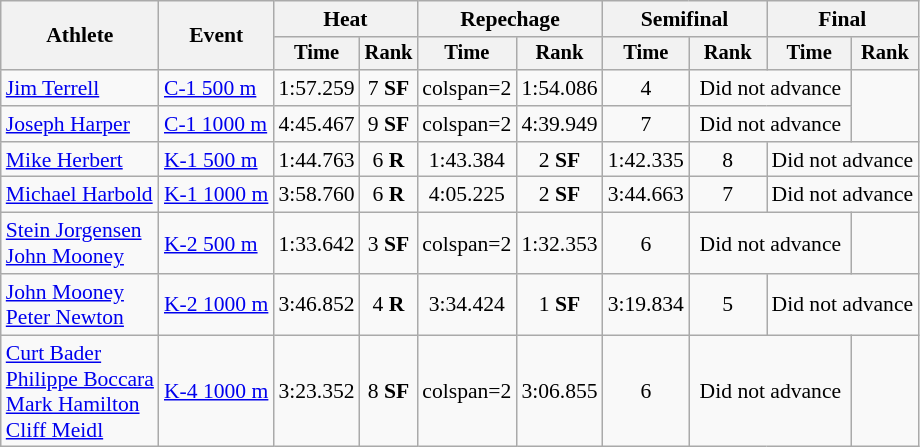<table class=wikitable style=font-size:90%;text-align:center>
<tr>
<th rowspan=2>Athlete</th>
<th rowspan=2>Event</th>
<th colspan=2>Heat</th>
<th colspan=2>Repechage</th>
<th colspan=2>Semifinal</th>
<th colspan=2>Final</th>
</tr>
<tr style=font-size:95%>
<th>Time</th>
<th>Rank</th>
<th>Time</th>
<th>Rank</th>
<th>Time</th>
<th>Rank</th>
<th>Time</th>
<th>Rank</th>
</tr>
<tr>
<td align=left><a href='#'>Jim Terrell</a></td>
<td align=left><a href='#'>C-1 500 m</a></td>
<td>1:57.259</td>
<td>7 <strong>SF</strong></td>
<td>colspan=2 </td>
<td>1:54.086</td>
<td>4</td>
<td colspan=2>Did not advance</td>
</tr>
<tr>
<td align=left><a href='#'>Joseph Harper</a></td>
<td align=left><a href='#'>C-1 1000 m</a></td>
<td>4:45.467</td>
<td>9 <strong>SF</strong></td>
<td>colspan=2 </td>
<td>4:39.949</td>
<td>7</td>
<td colspan=2>Did not advance</td>
</tr>
<tr>
<td align=left><a href='#'>Mike Herbert</a></td>
<td align=left><a href='#'>K-1 500 m</a></td>
<td>1:44.763</td>
<td>6 <strong>R</strong></td>
<td>1:43.384</td>
<td>2 <strong>SF</strong></td>
<td>1:42.335</td>
<td>8</td>
<td colspan=2>Did not advance</td>
</tr>
<tr>
<td align=left><a href='#'>Michael Harbold</a></td>
<td align=left><a href='#'>K-1 1000 m</a></td>
<td>3:58.760</td>
<td>6 <strong>R</strong></td>
<td>4:05.225</td>
<td>2 <strong>SF</strong></td>
<td>3:44.663</td>
<td>7</td>
<td colspan=2>Did not advance</td>
</tr>
<tr>
<td align=left><a href='#'>Stein Jorgensen</a><br><a href='#'>John Mooney</a></td>
<td align=left><a href='#'>K-2 500 m</a></td>
<td>1:33.642</td>
<td>3 <strong>SF</strong></td>
<td>colspan=2 </td>
<td>1:32.353</td>
<td>6</td>
<td colspan=2>Did not advance</td>
</tr>
<tr>
<td align=left><a href='#'>John Mooney</a><br><a href='#'>Peter Newton</a></td>
<td align=left><a href='#'>K-2 1000 m</a></td>
<td>3:46.852</td>
<td>4 <strong>R</strong></td>
<td>3:34.424</td>
<td>1 <strong>SF</strong></td>
<td>3:19.834</td>
<td>5</td>
<td colspan=2>Did not advance</td>
</tr>
<tr>
<td align=left><a href='#'>Curt Bader</a><br><a href='#'>Philippe Boccara</a><br><a href='#'>Mark Hamilton</a><br><a href='#'>Cliff Meidl</a></td>
<td align=left><a href='#'>K-4 1000 m</a></td>
<td>3:23.352</td>
<td>8 <strong>SF</strong></td>
<td>colspan=2 </td>
<td>3:06.855</td>
<td>6</td>
<td colspan=2>Did not advance</td>
</tr>
</table>
